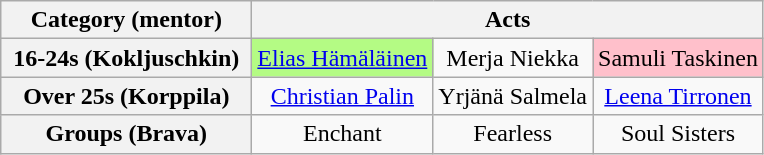<table class="wikitable" style="text-align:center">
<tr>
<th spope="col" style="width:160px;">Category (mentor)</th>
<th scope="col" colspan="3">Acts</th>
</tr>
<tr>
<th scope="col">16-24s (Kokljuschkin)</th>
<td style="background:#B4FB84"><a href='#'>Elias Hämäläinen</a></td>
<td>Merja Niekka</td>
<td style="background:pink">Samuli Taskinen</td>
</tr>
<tr>
<th scope="col">Over 25s (Korppila)</th>
<td><a href='#'>Christian Palin</a></td>
<td>Yrjänä Salmela</td>
<td><a href='#'>Leena Tirronen</a></td>
</tr>
<tr>
<th scope="col">Groups (Brava)</th>
<td>Enchant</td>
<td>Fearless</td>
<td>Soul Sisters</td>
</tr>
</table>
